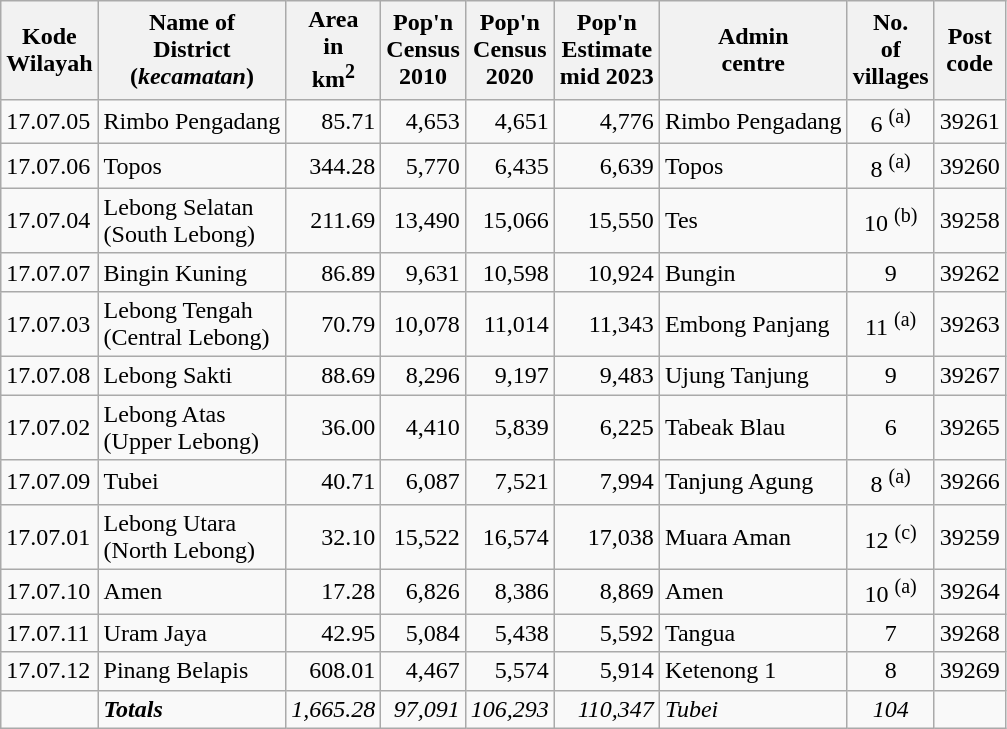<table class="sortable wikitable">
<tr>
<th>Kode <br>Wilayah</th>
<th>Name of<br>District<br>(<em>kecamatan</em>)</th>
<th>Area <br> in <br>km<sup>2</sup></th>
<th>Pop'n<br>Census<br>2010</th>
<th>Pop'n<br>Census<br>2020</th>
<th>Pop'n<br>Estimate<br>mid 2023</th>
<th>Admin <br> centre</th>
<th>No.<br>of<br>villages</th>
<th>Post<br>code</th>
</tr>
<tr>
<td>17.07.05</td>
<td>Rimbo Pengadang</td>
<td align="right">85.71</td>
<td align="right">4,653</td>
<td align="right">4,651</td>
<td align="right">4,776</td>
<td>Rimbo Pengadang</td>
<td align="center">6 <sup>(a)</sup></td>
<td>39261</td>
</tr>
<tr>
<td>17.07.06</td>
<td>Topos</td>
<td align="right">344.28</td>
<td align="right">5,770</td>
<td align="right">6,435</td>
<td align="right">6,639</td>
<td>Topos</td>
<td align="center">8 <sup>(a)</sup></td>
<td>39260</td>
</tr>
<tr>
<td>17.07.04</td>
<td>Lebong Selatan <br>(South Lebong)</td>
<td align="right">211.69</td>
<td align="right">13,490</td>
<td align="right">15,066</td>
<td align="right">15,550</td>
<td>Tes</td>
<td align="center">10 <sup>(b)</sup></td>
<td>39258</td>
</tr>
<tr>
<td>17.07.07</td>
<td>Bingin Kuning</td>
<td align="right">86.89</td>
<td align="right">9,631</td>
<td align="right">10,598</td>
<td align="right">10,924</td>
<td>Bungin</td>
<td align="center">9</td>
<td>39262</td>
</tr>
<tr>
<td>17.07.03</td>
<td>Lebong Tengah <br>(Central Lebong)</td>
<td align="right">70.79</td>
<td align="right">10,078</td>
<td align="right">11,014</td>
<td align="right">11,343</td>
<td>Embong Panjang</td>
<td align="center">11 <sup>(a)</sup></td>
<td>39263</td>
</tr>
<tr>
<td>17.07.08</td>
<td>Lebong Sakti</td>
<td align="right">88.69</td>
<td align="right">8,296</td>
<td align="right">9,197</td>
<td align="right">9,483</td>
<td>Ujung Tanjung</td>
<td align="center">9</td>
<td>39267</td>
</tr>
<tr>
<td>17.07.02</td>
<td>Lebong Atas <br> (Upper Lebong)</td>
<td align="right">36.00</td>
<td align="right">4,410</td>
<td align="right">5,839</td>
<td align="right">6,225</td>
<td>Tabeak Blau</td>
<td align="center">6</td>
<td>39265</td>
</tr>
<tr>
<td>17.07.09</td>
<td>Tubei</td>
<td align="right">40.71</td>
<td align="right">6,087</td>
<td align="right">7,521</td>
<td align="right">7,994</td>
<td>Tanjung Agung</td>
<td align="center">8 <sup>(a)</sup></td>
<td>39266</td>
</tr>
<tr>
<td>17.07.01</td>
<td>Lebong Utara <br>(North Lebong)</td>
<td align="right">32.10</td>
<td align="right">15,522</td>
<td align="right">16,574</td>
<td align="right">17,038</td>
<td>Muara Aman</td>
<td align="center">12 <sup>(c)</sup></td>
<td>39259</td>
</tr>
<tr>
<td>17.07.10</td>
<td>Amen</td>
<td align="right">17.28</td>
<td align="right">6,826</td>
<td align="right">8,386</td>
<td align="right">8,869</td>
<td>Amen</td>
<td align="center">10 <sup>(a)</sup></td>
<td>39264</td>
</tr>
<tr>
<td>17.07.11</td>
<td>Uram Jaya</td>
<td align="right">42.95</td>
<td align="right">5,084</td>
<td align="right">5,438</td>
<td align="right">5,592</td>
<td>Tangua</td>
<td align="center">7</td>
<td>39268</td>
</tr>
<tr>
<td>17.07.12</td>
<td>Pinang Belapis</td>
<td align="right">608.01</td>
<td align="right">4,467</td>
<td align="right">5,574</td>
<td align="right">5,914</td>
<td>Ketenong 1</td>
<td align="center">8</td>
<td>39269</td>
</tr>
<tr>
<td></td>
<td><strong><em>Totals</em></strong></td>
<td align="right"><em>1,665.28</em></td>
<td align="right"><em>97,091</em></td>
<td align="right"><em>106,293</em></td>
<td align="right"><em>110,347</em></td>
<td><em>Tubei</em></td>
<td align="center"><em>104</em></td>
<td></td>
</tr>
</table>
